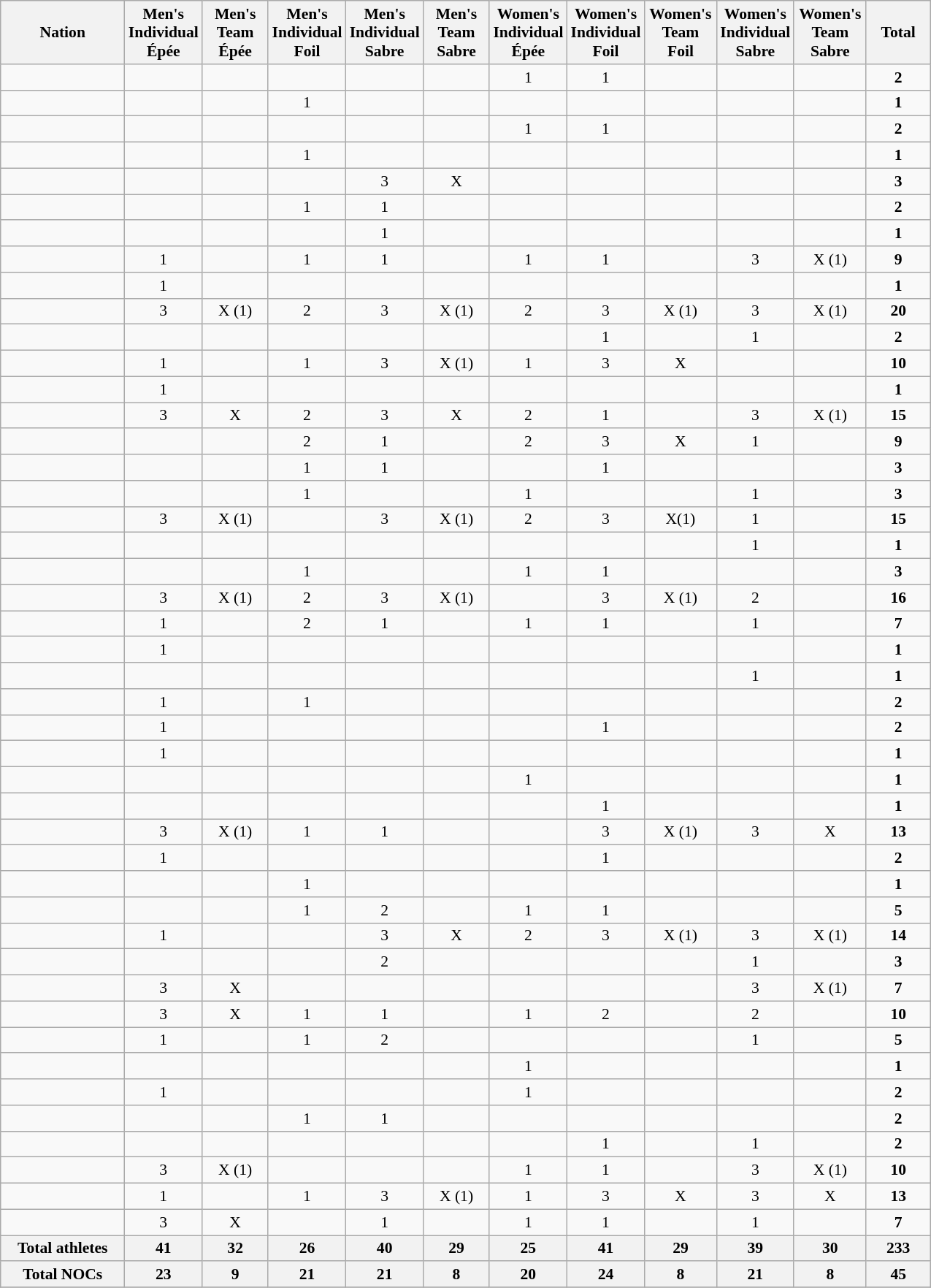<table class="wikitable collapsible sortable" width=850  style="text-align:center; font-size:90%">
<tr>
<th width=130>Nation</th>
<th width=60>Men's <br>Individual Épée</th>
<th width=60>Men's <br>Team  Épée</th>
<th width=60>Men's <br>Individual Foil</th>
<th width=60>Men's <br>Individual Sabre</th>
<th width=60>Men's <br>Team Sabre</th>
<th width=60>Women's Individual Épée</th>
<th width=60>Women's Individual Foil</th>
<th width=60>Women's Team Foil</th>
<th width=60>Women's <br>Individual Sabre</th>
<th width=60>Women's<br>Team Sabre</th>
<th width=60>Total</th>
</tr>
<tr>
<td align=left></td>
<td></td>
<td></td>
<td></td>
<td></td>
<td></td>
<td>1</td>
<td>1</td>
<td></td>
<td></td>
<td></td>
<td><strong>2</strong></td>
</tr>
<tr>
<td align=left></td>
<td></td>
<td></td>
<td>1</td>
<td></td>
<td></td>
<td></td>
<td></td>
<td></td>
<td></td>
<td></td>
<td><strong>1</strong></td>
</tr>
<tr>
<td align=left></td>
<td></td>
<td></td>
<td></td>
<td></td>
<td></td>
<td>1</td>
<td>1</td>
<td></td>
<td></td>
<td></td>
<td><strong>2</strong></td>
</tr>
<tr>
<td align=left></td>
<td></td>
<td></td>
<td>1</td>
<td></td>
<td></td>
<td></td>
<td></td>
<td></td>
<td></td>
<td></td>
<td><strong>1</strong></td>
</tr>
<tr>
<td align=left></td>
<td></td>
<td></td>
<td></td>
<td>3</td>
<td>X</td>
<td></td>
<td></td>
<td></td>
<td></td>
<td></td>
<td><strong>3</strong></td>
</tr>
<tr>
<td align=left></td>
<td></td>
<td></td>
<td>1</td>
<td>1</td>
<td></td>
<td></td>
<td></td>
<td></td>
<td></td>
<td></td>
<td><strong>2</strong></td>
</tr>
<tr>
<td align=left></td>
<td></td>
<td></td>
<td></td>
<td>1</td>
<td></td>
<td></td>
<td></td>
<td></td>
<td></td>
<td></td>
<td><strong>1</strong></td>
</tr>
<tr>
<td align=left></td>
<td>1</td>
<td></td>
<td>1</td>
<td>1</td>
<td></td>
<td>1</td>
<td>1</td>
<td></td>
<td>3</td>
<td>X (1)</td>
<td><strong>9</strong></td>
</tr>
<tr>
<td align=left></td>
<td>1</td>
<td></td>
<td></td>
<td></td>
<td></td>
<td></td>
<td></td>
<td></td>
<td></td>
<td></td>
<td><strong>1</strong></td>
</tr>
<tr>
<td align=left></td>
<td>3</td>
<td>X (1)</td>
<td>2</td>
<td>3</td>
<td>X (1)</td>
<td>2</td>
<td>3</td>
<td>X (1)</td>
<td>3</td>
<td>X (1)</td>
<td><strong>20</strong></td>
</tr>
<tr>
<td align=left></td>
<td></td>
<td></td>
<td></td>
<td></td>
<td></td>
<td></td>
<td>1</td>
<td></td>
<td>1</td>
<td></td>
<td><strong>2</strong></td>
</tr>
<tr>
<td align=left></td>
<td>1</td>
<td></td>
<td>1</td>
<td>3</td>
<td>X (1)</td>
<td>1</td>
<td>3</td>
<td>X</td>
<td></td>
<td></td>
<td><strong>10</strong></td>
</tr>
<tr>
<td align=left></td>
<td>1</td>
<td></td>
<td></td>
<td></td>
<td></td>
<td></td>
<td></td>
<td></td>
<td></td>
<td></td>
<td><strong>1</strong></td>
</tr>
<tr>
<td align=left></td>
<td>3</td>
<td>X</td>
<td>2</td>
<td>3</td>
<td>X</td>
<td>2</td>
<td>1</td>
<td></td>
<td>3</td>
<td>X (1)</td>
<td><strong>15</strong></td>
</tr>
<tr>
<td align=left></td>
<td></td>
<td></td>
<td>2</td>
<td>1</td>
<td></td>
<td>2</td>
<td>3</td>
<td>X</td>
<td>1</td>
<td></td>
<td><strong>9</strong></td>
</tr>
<tr>
<td align=left></td>
<td></td>
<td></td>
<td>1</td>
<td>1</td>
<td></td>
<td></td>
<td>1</td>
<td></td>
<td></td>
<td></td>
<td><strong>3</strong></td>
</tr>
<tr>
<td align=left></td>
<td></td>
<td></td>
<td>1</td>
<td></td>
<td></td>
<td>1</td>
<td></td>
<td></td>
<td>1</td>
<td></td>
<td><strong>3</strong></td>
</tr>
<tr>
<td align=left></td>
<td>3</td>
<td>X (1)</td>
<td></td>
<td>3</td>
<td>X (1)</td>
<td>2</td>
<td>3</td>
<td>X(1)</td>
<td>1</td>
<td></td>
<td><strong>15</strong></td>
</tr>
<tr>
<td align=left></td>
<td></td>
<td></td>
<td></td>
<td></td>
<td></td>
<td></td>
<td></td>
<td></td>
<td>1</td>
<td></td>
<td><strong>1</strong></td>
</tr>
<tr>
<td align=left></td>
<td></td>
<td></td>
<td>1</td>
<td></td>
<td></td>
<td>1</td>
<td>1</td>
<td></td>
<td></td>
<td></td>
<td><strong>3</strong></td>
</tr>
<tr>
<td align=left></td>
<td>3</td>
<td>X (1)</td>
<td>2</td>
<td>3</td>
<td>X (1)</td>
<td></td>
<td>3</td>
<td>X (1)</td>
<td>2</td>
<td></td>
<td><strong>16</strong></td>
</tr>
<tr>
<td align=left></td>
<td>1</td>
<td></td>
<td>2</td>
<td>1</td>
<td></td>
<td>1</td>
<td>1</td>
<td></td>
<td>1</td>
<td></td>
<td><strong>7</strong></td>
</tr>
<tr>
<td align=left></td>
<td>1</td>
<td></td>
<td></td>
<td></td>
<td></td>
<td></td>
<td></td>
<td></td>
<td></td>
<td></td>
<td><strong>1</strong></td>
</tr>
<tr>
<td align=left></td>
<td></td>
<td></td>
<td></td>
<td></td>
<td></td>
<td></td>
<td></td>
<td></td>
<td>1</td>
<td></td>
<td><strong>1</strong></td>
</tr>
<tr>
<td align=left></td>
<td>1</td>
<td></td>
<td>1</td>
<td></td>
<td></td>
<td></td>
<td></td>
<td></td>
<td></td>
<td></td>
<td><strong>2</strong></td>
</tr>
<tr>
<td align=left></td>
<td>1</td>
<td></td>
<td></td>
<td></td>
<td></td>
<td></td>
<td>1</td>
<td></td>
<td></td>
<td></td>
<td><strong>2</strong></td>
</tr>
<tr>
<td align=left></td>
<td>1</td>
<td></td>
<td></td>
<td></td>
<td></td>
<td></td>
<td></td>
<td></td>
<td></td>
<td></td>
<td><strong>1</strong></td>
</tr>
<tr>
<td align=left></td>
<td></td>
<td></td>
<td></td>
<td></td>
<td></td>
<td>1</td>
<td></td>
<td></td>
<td></td>
<td></td>
<td><strong>1</strong></td>
</tr>
<tr>
<td align=left></td>
<td></td>
<td></td>
<td></td>
<td></td>
<td></td>
<td></td>
<td>1</td>
<td></td>
<td></td>
<td></td>
<td><strong>1</strong></td>
</tr>
<tr>
<td align=left></td>
<td>3</td>
<td>X (1)</td>
<td>1</td>
<td>1</td>
<td></td>
<td></td>
<td>3</td>
<td>X (1)</td>
<td>3</td>
<td>X</td>
<td><strong>13</strong></td>
</tr>
<tr>
<td align=left></td>
<td>1</td>
<td></td>
<td></td>
<td></td>
<td></td>
<td></td>
<td>1</td>
<td></td>
<td></td>
<td></td>
<td><strong>2</strong></td>
</tr>
<tr>
<td align=left></td>
<td></td>
<td></td>
<td>1</td>
<td></td>
<td></td>
<td></td>
<td></td>
<td></td>
<td></td>
<td></td>
<td><strong>1</strong></td>
</tr>
<tr>
<td align=left></td>
<td></td>
<td></td>
<td>1</td>
<td>2</td>
<td></td>
<td>1</td>
<td>1</td>
<td></td>
<td></td>
<td></td>
<td><strong>5</strong></td>
</tr>
<tr>
<td align=left></td>
<td>1</td>
<td></td>
<td></td>
<td>3</td>
<td>X</td>
<td>2</td>
<td>3</td>
<td>X (1)</td>
<td>3</td>
<td>X (1)</td>
<td><strong>14</strong></td>
</tr>
<tr>
<td align=left></td>
<td></td>
<td></td>
<td></td>
<td>2</td>
<td></td>
<td></td>
<td></td>
<td></td>
<td>1</td>
<td></td>
<td><strong>3</strong></td>
</tr>
<tr>
<td align=left></td>
<td>3</td>
<td>X</td>
<td></td>
<td></td>
<td></td>
<td></td>
<td></td>
<td></td>
<td>3</td>
<td>X (1)</td>
<td><strong>7</strong></td>
</tr>
<tr>
<td align=left></td>
<td>3</td>
<td>X</td>
<td>1</td>
<td>1</td>
<td></td>
<td>1</td>
<td>2</td>
<td></td>
<td>2</td>
<td></td>
<td><strong>10</strong></td>
</tr>
<tr>
<td align=left></td>
<td>1</td>
<td></td>
<td>1</td>
<td>2</td>
<td></td>
<td></td>
<td></td>
<td></td>
<td>1</td>
<td></td>
<td><strong>5</strong></td>
</tr>
<tr>
<td align=left></td>
<td></td>
<td></td>
<td></td>
<td></td>
<td></td>
<td>1</td>
<td></td>
<td></td>
<td></td>
<td></td>
<td><strong>1</strong></td>
</tr>
<tr>
<td align=left></td>
<td>1</td>
<td></td>
<td></td>
<td></td>
<td></td>
<td>1</td>
<td></td>
<td></td>
<td></td>
<td></td>
<td><strong>2</strong></td>
</tr>
<tr>
<td align=left></td>
<td></td>
<td></td>
<td>1</td>
<td>1</td>
<td></td>
<td></td>
<td></td>
<td></td>
<td></td>
<td></td>
<td><strong>2</strong></td>
</tr>
<tr>
<td align=left></td>
<td></td>
<td></td>
<td></td>
<td></td>
<td></td>
<td></td>
<td>1</td>
<td></td>
<td>1</td>
<td></td>
<td><strong>2</strong></td>
</tr>
<tr>
<td align=left></td>
<td>3</td>
<td>X (1)</td>
<td></td>
<td></td>
<td></td>
<td>1</td>
<td>1</td>
<td></td>
<td>3</td>
<td>X (1)</td>
<td><strong>10</strong></td>
</tr>
<tr>
<td align=left></td>
<td>1</td>
<td></td>
<td>1</td>
<td>3</td>
<td>X (1)</td>
<td>1</td>
<td>3</td>
<td>X</td>
<td>3</td>
<td>X</td>
<td><strong>13</strong></td>
</tr>
<tr>
<td align=left></td>
<td>3</td>
<td>X</td>
<td></td>
<td>1</td>
<td></td>
<td>1</td>
<td>1</td>
<td></td>
<td>1</td>
<td></td>
<td><strong>7</strong></td>
</tr>
<tr class="sortbottom">
<th>Total athletes</th>
<th>41</th>
<th>32</th>
<th>26</th>
<th>40</th>
<th>29</th>
<th>25</th>
<th>41</th>
<th>29</th>
<th>39</th>
<th>30</th>
<th>233</th>
</tr>
<tr class="sortbottom">
<th>Total  NOCs</th>
<th>23</th>
<th>9</th>
<th>21</th>
<th>21</th>
<th>8</th>
<th>20</th>
<th>24</th>
<th>8</th>
<th>21</th>
<th>8</th>
<th>45</th>
</tr>
<tr>
</tr>
</table>
